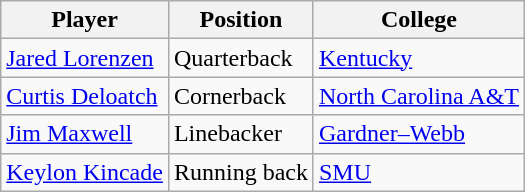<table class="wikitable">
<tr>
<th>Player</th>
<th>Position</th>
<th>College</th>
</tr>
<tr>
<td><a href='#'>Jared Lorenzen</a></td>
<td>Quarterback</td>
<td><a href='#'>Kentucky</a></td>
</tr>
<tr>
<td><a href='#'>Curtis Deloatch</a></td>
<td>Cornerback</td>
<td><a href='#'>North Carolina A&T</a></td>
</tr>
<tr>
<td><a href='#'>Jim Maxwell</a></td>
<td>Linebacker</td>
<td><a href='#'>Gardner–Webb</a></td>
</tr>
<tr>
<td><a href='#'>Keylon Kincade</a></td>
<td>Running back</td>
<td><a href='#'>SMU</a></td>
</tr>
</table>
